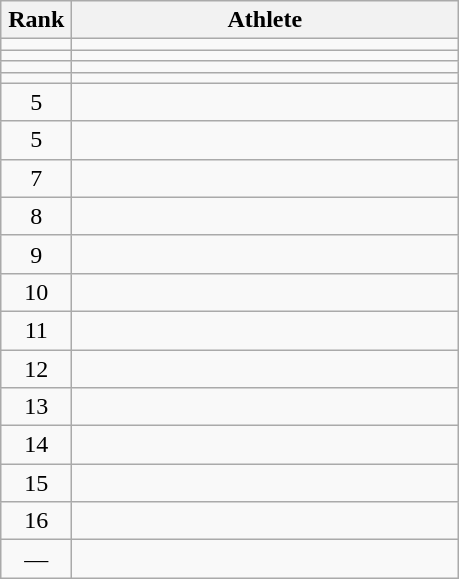<table class="wikitable" style="text-align: center;">
<tr>
<th width=40>Rank</th>
<th width=250>Athlete</th>
</tr>
<tr>
<td></td>
<td align="left"></td>
</tr>
<tr>
<td></td>
<td align="left"></td>
</tr>
<tr>
<td></td>
<td align="left"></td>
</tr>
<tr>
<td></td>
<td align="left"></td>
</tr>
<tr>
<td>5</td>
<td align="left"></td>
</tr>
<tr>
<td>5</td>
<td align="left"></td>
</tr>
<tr>
<td>7</td>
<td align="left"></td>
</tr>
<tr>
<td>8</td>
<td align="left"></td>
</tr>
<tr>
<td>9</td>
<td align="left"></td>
</tr>
<tr>
<td>10</td>
<td align="left"></td>
</tr>
<tr>
<td>11</td>
<td align="left"></td>
</tr>
<tr>
<td>12</td>
<td align="left"></td>
</tr>
<tr>
<td>13</td>
<td align="left"></td>
</tr>
<tr>
<td>14</td>
<td align="left"></td>
</tr>
<tr>
<td>15</td>
<td align="left"></td>
</tr>
<tr>
<td>16</td>
<td align="left"></td>
</tr>
<tr>
<td>—</td>
<td align="left"></td>
</tr>
</table>
